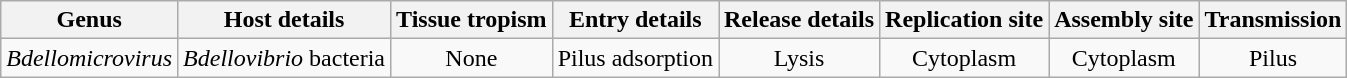<table class="wikitable sortable" style="text-align:center">
<tr>
<th>Genus</th>
<th>Host details</th>
<th>Tissue tropism</th>
<th>Entry details</th>
<th>Release details</th>
<th>Replication site</th>
<th>Assembly site</th>
<th>Transmission</th>
</tr>
<tr>
<td><em>Bdellomicrovirus</em></td>
<td><em>Bdellovibrio</em> bacteria</td>
<td>None</td>
<td>Pilus adsorption</td>
<td>Lysis</td>
<td>Cytoplasm</td>
<td>Cytoplasm</td>
<td>Pilus</td>
</tr>
</table>
